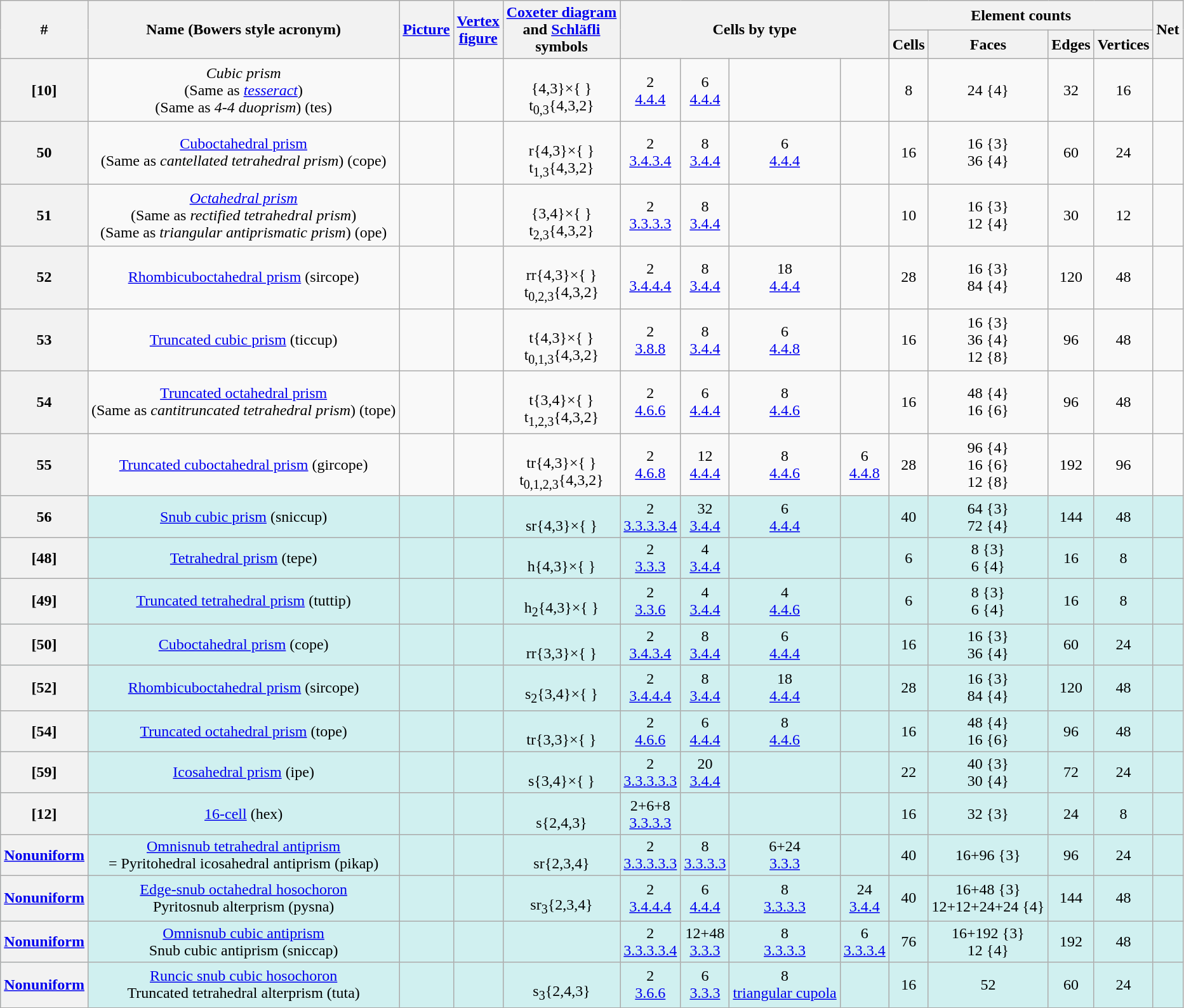<table class="wikitable">
<tr>
<th rowspan=2>#</th>
<th rowspan=2>Name (Bowers style acronym)</th>
<th rowspan=2><a href='#'>Picture</a></th>
<th rowspan=2><a href='#'>Vertex<br>figure</a></th>
<th rowspan=2><a href='#'>Coxeter diagram</a><br>and <a href='#'>Schläfli</a><br>symbols</th>
<th rowspan=2 colspan=4>Cells by type</th>
<th colspan=4>Element counts</th>
<th rowspan=2>Net</th>
</tr>
<tr>
<th>Cells</th>
<th>Faces</th>
<th>Edges</th>
<th>Vertices</th>
</tr>
<tr align=center>
<th>[10]</th>
<td align=center><em>Cubic prism</em><br>(Same as <em><a href='#'>tesseract</a></em>)<br>(Same as <em>4-4 duoprism</em>) (tes)</td>
<td></td>
<td></td>
<td align=center><br>{4,3}×{ }<br>t<sub>0,3</sub>{4,3,2}</td>
<td>2 <br><a href='#'>4.4.4</a></td>
<td>6 <br><a href='#'>4.4.4</a></td>
<td></td>
<td></td>
<td>8</td>
<td>24 {4}</td>
<td>32</td>
<td>16</td>
<td></td>
</tr>
<tr align=center>
<th>50</th>
<td align=center><a href='#'>Cuboctahedral prism</a><br>(Same as <em>cantellated tetrahedral prism</em>) (cope)</td>
<td></td>
<td></td>
<td align=center><br>r{4,3}×{ }<br>t<sub>1,3</sub>{4,3,2}</td>
<td>2 <br><a href='#'>3.4.3.4</a></td>
<td>8 <br><a href='#'>3.4.4</a></td>
<td>6 <br><a href='#'>4.4.4</a></td>
<td></td>
<td>16</td>
<td>16 {3}<br>36 {4}</td>
<td>60</td>
<td>24</td>
<td></td>
</tr>
<tr align=center>
<th>51</th>
<td align=center><em><a href='#'>Octahedral prism</a></em><br>(Same as <em>rectified tetrahedral prism</em>)<br>(Same as <em>triangular antiprismatic prism</em>) (ope)</td>
<td></td>
<td></td>
<td align=center><br>{3,4}×{ }<br>t<sub>2,3</sub>{4,3,2}</td>
<td>2 <br><a href='#'>3.3.3.3</a></td>
<td>8 <br><a href='#'>3.4.4</a></td>
<td></td>
<td></td>
<td>10</td>
<td>16 {3}<br>12 {4}</td>
<td>30</td>
<td>12</td>
<td></td>
</tr>
<tr align=center>
<th>52</th>
<td><a href='#'>Rhombicuboctahedral prism</a> (sircope)</td>
<td></td>
<td></td>
<td align=center><br>rr{4,3}×{ }<br>t<sub>0,2,3</sub>{4,3,2}</td>
<td>2 <br><a href='#'>3.4.4.4</a></td>
<td>8 <br><a href='#'>3.4.4</a></td>
<td>18 <br><a href='#'>4.4.4</a></td>
<td></td>
<td>28</td>
<td>16 {3}<br>84 {4}</td>
<td>120</td>
<td>48</td>
<td></td>
</tr>
<tr align=center>
<th>53</th>
<td><a href='#'>Truncated cubic prism</a> (ticcup)</td>
<td></td>
<td></td>
<td align=center><br>t{4,3}×{ }<br>t<sub>0,1,3</sub>{4,3,2}</td>
<td>2 <br><a href='#'>3.8.8</a></td>
<td>8 <br><a href='#'>3.4.4</a></td>
<td>6 <br><a href='#'>4.4.8</a></td>
<td></td>
<td>16</td>
<td>16 {3}<br>36 {4}<br>12 {8}</td>
<td>96</td>
<td>48</td>
<td></td>
</tr>
<tr align=center>
<th>54</th>
<td align=center><a href='#'>Truncated octahedral prism</a><br>(Same as <em>cantitruncated tetrahedral prism</em>) (tope)</td>
<td></td>
<td></td>
<td align=center><br>t{3,4}×{ }<br>t<sub>1,2,3</sub>{4,3,2}</td>
<td>2 <br><a href='#'>4.6.6</a></td>
<td>6 <br><a href='#'>4.4.4</a></td>
<td>8 <br><a href='#'>4.4.6</a></td>
<td></td>
<td>16</td>
<td>48 {4}<br>16 {6}</td>
<td>96</td>
<td>48</td>
<td></td>
</tr>
<tr align=center>
<th>55</th>
<td><a href='#'>Truncated cuboctahedral prism</a> (gircope)</td>
<td></td>
<td></td>
<td align=center><br>tr{4,3}×{ }<br>t<sub>0,1,2,3</sub>{4,3,2}</td>
<td>2 <br><a href='#'>4.6.8</a></td>
<td>12 <br><a href='#'>4.4.4</a></td>
<td>8 <br><a href='#'>4.4.6</a></td>
<td>6 <br><a href='#'>4.4.8</a></td>
<td>28</td>
<td>96 {4}<br>16 {6}<br>12 {8}</td>
<td>192</td>
<td>96</td>
<td></td>
</tr>
<tr align=center BGCOLOR="#d0f0f0">
<th>56</th>
<td><a href='#'>Snub cubic prism</a> (sniccup)</td>
<td></td>
<td></td>
<td align=center><br>sr{4,3}×{ }</td>
<td>2 <br><a href='#'>3.3.3.3.4</a></td>
<td>32 <br><a href='#'>3.4.4</a></td>
<td>6 <br><a href='#'>4.4.4</a></td>
<td></td>
<td>40</td>
<td>64 {3}<br>72 {4}</td>
<td>144</td>
<td>48</td>
<td></td>
</tr>
<tr align=center BGCOLOR="#d0f0f0">
<th>[48]</th>
<td><a href='#'>Tetrahedral prism</a> (tepe)</td>
<td></td>
<td></td>
<td align=center><br>h{4,3}×{ }</td>
<td>2 <br><a href='#'>3.3.3</a></td>
<td>4 <br><a href='#'>3.4.4</a></td>
<td></td>
<td></td>
<td>6</td>
<td>8 {3}<br>6 {4}</td>
<td>16</td>
<td>8</td>
<td></td>
</tr>
<tr align=center BGCOLOR="#d0f0f0">
<th>[49]</th>
<td><a href='#'>Truncated tetrahedral prism</a> (tuttip)</td>
<td></td>
<td></td>
<td align=center><br>h<sub>2</sub>{4,3}×{ }</td>
<td>2 <br><a href='#'>3.3.6</a></td>
<td>4 <br><a href='#'>3.4.4</a></td>
<td>4 <br><a href='#'>4.4.6</a></td>
<td></td>
<td>6</td>
<td>8 {3}<br>6 {4}</td>
<td>16</td>
<td>8</td>
<td></td>
</tr>
<tr align=center BGCOLOR="#d0f0f0">
<th>[50]</th>
<td align=center><a href='#'>Cuboctahedral prism</a> (cope)</td>
<td></td>
<td></td>
<td align=center><br>rr{3,3}×{ }</td>
<td>2 <br><a href='#'>3.4.3.4</a></td>
<td>8 <br><a href='#'>3.4.4</a></td>
<td>6 <br><a href='#'>4.4.4</a></td>
<td></td>
<td>16</td>
<td>16 {3}<br>36 {4}</td>
<td>60</td>
<td>24</td>
<td></td>
</tr>
<tr align=center BGCOLOR="#d0f0f0">
<th>[52]</th>
<td><a href='#'>Rhombicuboctahedral prism</a> (sircope)</td>
<td></td>
<td></td>
<td align=center><br>s<sub>2</sub>{3,4}×{ }</td>
<td>2 <br><a href='#'>3.4.4.4</a></td>
<td>8 <br><a href='#'>3.4.4</a></td>
<td>18 <br><a href='#'>4.4.4</a></td>
<td></td>
<td>28</td>
<td>16 {3}<br>84 {4}</td>
<td>120</td>
<td>48</td>
<td></td>
</tr>
<tr align=center BGCOLOR="#d0f0f0">
<th>[54]</th>
<td align=center><a href='#'>Truncated octahedral prism</a> (tope)</td>
<td></td>
<td></td>
<td align=center><br>tr{3,3}×{ }</td>
<td>2 <br><a href='#'>4.6.6</a></td>
<td>6 <br><a href='#'>4.4.4</a></td>
<td>8 <br><a href='#'>4.4.6</a></td>
<td></td>
<td>16</td>
<td>48 {4}<br>16 {6}</td>
<td>96</td>
<td>48</td>
<td></td>
</tr>
<tr align=center BGCOLOR="#d0f0f0">
<th>[59]</th>
<td align=center><a href='#'>Icosahedral prism</a> (ipe)</td>
<td></td>
<td></td>
<td align=center><br>s{3,4}×{ }</td>
<td>2 <br><a href='#'>3.3.3.3.3</a></td>
<td>20 <br><a href='#'>3.4.4</a></td>
<td></td>
<td></td>
<td>22</td>
<td>40 {3}<br>30 {4}</td>
<td>72</td>
<td>24</td>
<td></td>
</tr>
<tr align=center BGCOLOR="#d0f0f0">
<th>[12]</th>
<td align=center><a href='#'>16-cell</a> (hex)</td>
<td></td>
<td></td>
<td align=center><br>s{2,4,3}</td>
<td>2+6+8 <br><a href='#'>3.3.3.3</a></td>
<td></td>
<td></td>
<td></td>
<td>16</td>
<td>32 {3}</td>
<td>24</td>
<td>8</td>
<td></td>
</tr>
<tr align=center BGCOLOR="#d0f0f0">
<th><a href='#'>Nonuniform</a></th>
<td><a href='#'>Omnisnub tetrahedral antiprism</a><br>= Pyritohedral icosahedral antiprism (pikap)</td>
<td></td>
<td></td>
<td align=center><br>sr{2,3,4}</td>
<td>2 <br><a href='#'>3.3.3.3.3</a></td>
<td>8 <br><a href='#'>3.3.3.3</a></td>
<td>6+24 <br><a href='#'>3.3.3</a></td>
<td></td>
<td>40</td>
<td>16+96 {3}</td>
<td>96</td>
<td>24</td>
<td></td>
</tr>
<tr align=center BGCOLOR="#d0f0f0">
<th><a href='#'>Nonuniform</a></th>
<td><a href='#'>Edge-snub octahedral hosochoron</a><br>Pyritosnub alterprism (pysna)</td>
<td></td>
<td></td>
<td align=center><br>sr<sub>3</sub>{2,3,4}</td>
<td>2 <br><a href='#'>3.4.4.4</a></td>
<td>6 <br><a href='#'>4.4.4</a></td>
<td>8 <br><a href='#'>3.3.3.3</a></td>
<td>24 <br><a href='#'>3.4.4</a></td>
<td>40</td>
<td>16+48 {3}<br>12+12+24+24 {4}</td>
<td>144</td>
<td>48</td>
<td></td>
</tr>
<tr align=center BGCOLOR="#d0f0f0">
<th><a href='#'>Nonuniform</a></th>
<td><a href='#'>Omnisnub cubic antiprism</a><br>Snub cubic antiprism (sniccap)</td>
<td></td>
<td></td>
<td align=center><br></td>
<td>2 <br><a href='#'>3.3.3.3.4</a></td>
<td>12+48 <br><a href='#'>3.3.3</a></td>
<td>8 <br><a href='#'>3.3.3.3</a></td>
<td>6 <br><a href='#'>3.3.3.4</a></td>
<td>76</td>
<td>16+192 {3}<br>12 {4}</td>
<td>192</td>
<td>48</td>
<td></td>
</tr>
<tr align=center BGCOLOR="#d0f0f0">
<th><a href='#'>Nonuniform</a></th>
<td><a href='#'>Runcic snub cubic hosochoron</a><br>Truncated tetrahedral alterprism (tuta)</td>
<td></td>
<td></td>
<td><br>s<sub>3</sub>{2,4,3}</td>
<td>2 <br><a href='#'>3.6.6</a></td>
<td>6 <br><a href='#'>3.3.3</a></td>
<td>8 <br><a href='#'>triangular cupola</a></td>
<td></td>
<td>16</td>
<td>52</td>
<td>60</td>
<td>24</td>
<td></td>
</tr>
</table>
